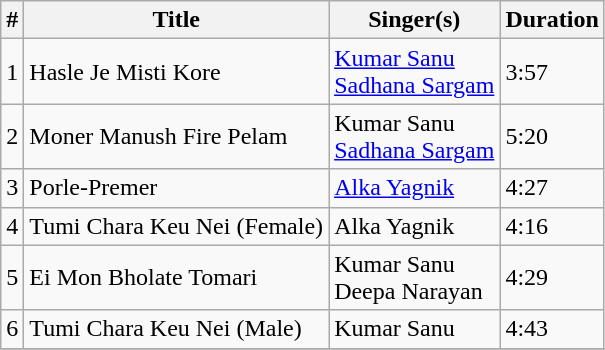<table class="wikitable">
<tr>
<th>#</th>
<th>Title</th>
<th>Singer(s)</th>
<th>Duration</th>
</tr>
<tr>
<td>1</td>
<td>Hasle Je Misti Kore</td>
<td><a href='#'>Kumar Sanu</a> <br> <a href='#'>Sadhana Sargam</a></td>
<td>3:57</td>
</tr>
<tr>
<td>2</td>
<td>Moner Manush Fire Pelam</td>
<td>Kumar Sanu <br> <a href='#'>Sadhana Sargam</a></td>
<td>5:20</td>
</tr>
<tr>
<td>3</td>
<td>Porle-Premer</td>
<td><a href='#'>Alka Yagnik</a></td>
<td>4:27</td>
</tr>
<tr>
<td>4</td>
<td>Tumi Chara Keu Nei (Female)</td>
<td>Alka Yagnik</td>
<td>4:16</td>
</tr>
<tr>
<td>5</td>
<td>Ei Mon Bholate Tomari</td>
<td>Kumar Sanu <br> Deepa Narayan</td>
<td>4:29</td>
</tr>
<tr>
<td>6</td>
<td>Tumi Chara Keu Nei (Male)</td>
<td>Kumar Sanu</td>
<td>4:43</td>
</tr>
<tr>
</tr>
</table>
